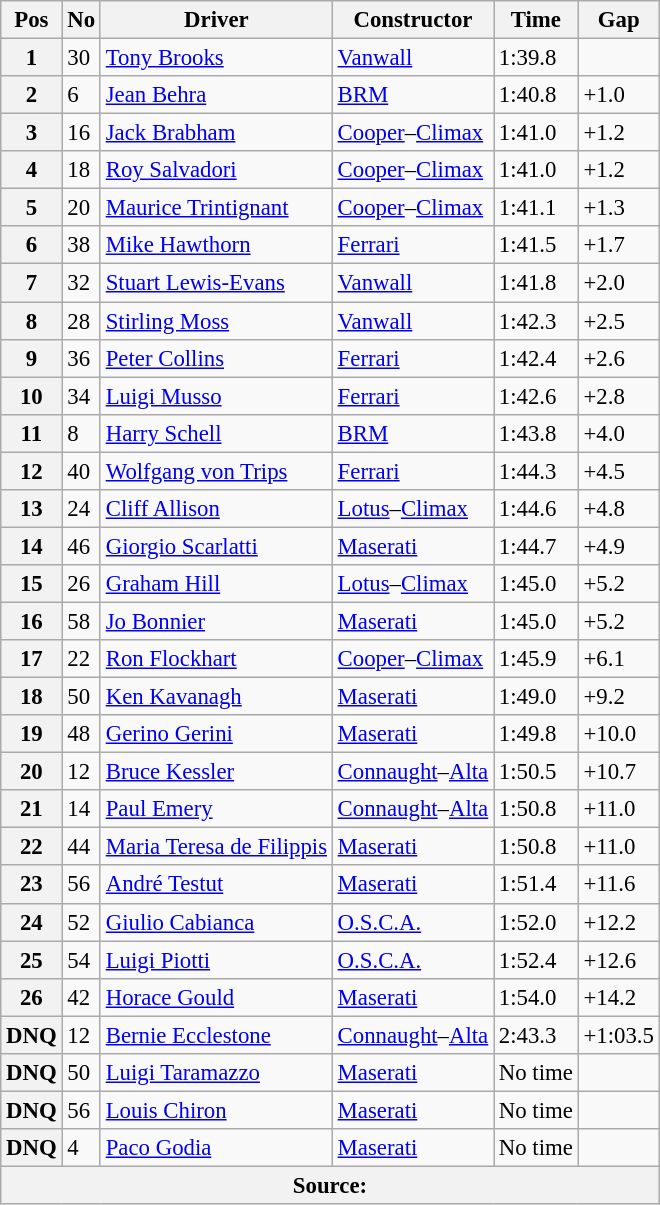<table class="wikitable sortable" style="font-size: 95%">
<tr>
<th>Pos</th>
<th>No</th>
<th>Driver</th>
<th>Constructor</th>
<th>Time</th>
<th>Gap</th>
</tr>
<tr>
<th>1</th>
<td>30</td>
<td> <a href='#'>Tony Brooks</a></td>
<td><a href='#'>Vanwall</a></td>
<td>1:39.8</td>
<td></td>
</tr>
<tr>
<th>2</th>
<td>6</td>
<td> <a href='#'>Jean Behra</a></td>
<td><a href='#'>BRM</a></td>
<td>1:40.8</td>
<td>+1.0</td>
</tr>
<tr>
<th>3</th>
<td>16</td>
<td> <a href='#'>Jack Brabham</a></td>
<td><a href='#'>Cooper</a>–<a href='#'>Climax</a></td>
<td>1:41.0</td>
<td>+1.2</td>
</tr>
<tr>
<th>4</th>
<td>18</td>
<td> <a href='#'>Roy Salvadori</a></td>
<td><a href='#'>Cooper</a>–<a href='#'>Climax</a></td>
<td>1:41.0</td>
<td>+1.2</td>
</tr>
<tr>
<th>5</th>
<td>20</td>
<td> <a href='#'>Maurice Trintignant</a></td>
<td><a href='#'>Cooper</a>–<a href='#'>Climax</a></td>
<td>1:41.1</td>
<td>+1.3</td>
</tr>
<tr>
<th>6</th>
<td>38</td>
<td> <a href='#'>Mike Hawthorn</a></td>
<td><a href='#'>Ferrari</a></td>
<td>1:41.5</td>
<td>+1.7</td>
</tr>
<tr>
<th>7</th>
<td>32</td>
<td> <a href='#'>Stuart Lewis-Evans</a></td>
<td><a href='#'>Vanwall</a></td>
<td>1:41.8</td>
<td>+2.0</td>
</tr>
<tr>
<th>8</th>
<td>28</td>
<td> <a href='#'>Stirling Moss</a></td>
<td><a href='#'>Vanwall</a></td>
<td>1:42.3</td>
<td>+2.5</td>
</tr>
<tr>
<th>9</th>
<td>36</td>
<td> <a href='#'>Peter Collins</a></td>
<td><a href='#'>Ferrari</a></td>
<td>1:42.4</td>
<td>+2.6</td>
</tr>
<tr>
<th>10</th>
<td>34</td>
<td> <a href='#'>Luigi Musso</a></td>
<td><a href='#'>Ferrari</a></td>
<td>1:42.6</td>
<td>+2.8</td>
</tr>
<tr>
<th>11</th>
<td>8</td>
<td> <a href='#'>Harry Schell</a></td>
<td><a href='#'>BRM</a></td>
<td>1:43.8</td>
<td>+4.0</td>
</tr>
<tr>
<th>12</th>
<td>40</td>
<td> <a href='#'>Wolfgang von Trips</a></td>
<td><a href='#'>Ferrari</a></td>
<td>1:44.3</td>
<td>+4.5</td>
</tr>
<tr>
<th>13</th>
<td>24</td>
<td> <a href='#'>Cliff Allison</a></td>
<td><a href='#'>Lotus</a>–<a href='#'>Climax</a></td>
<td>1:44.6</td>
<td>+4.8</td>
</tr>
<tr>
<th>14</th>
<td>46</td>
<td> <a href='#'>Giorgio Scarlatti</a></td>
<td><a href='#'>Maserati</a></td>
<td>1:44.7</td>
<td>+4.9</td>
</tr>
<tr>
<th>15</th>
<td>26</td>
<td> <a href='#'>Graham Hill</a></td>
<td><a href='#'>Lotus</a>–<a href='#'>Climax</a></td>
<td>1:45.0</td>
<td>+5.2</td>
</tr>
<tr>
<th>16</th>
<td>58</td>
<td> <a href='#'>Jo Bonnier</a></td>
<td><a href='#'>Maserati</a></td>
<td>1:45.0</td>
<td>+5.2</td>
</tr>
<tr>
<th>17</th>
<td>22</td>
<td> <a href='#'>Ron Flockhart</a></td>
<td><a href='#'>Cooper</a>–<a href='#'>Climax</a></td>
<td>1:45.9</td>
<td>+6.1</td>
</tr>
<tr>
<th>18</th>
<td>50</td>
<td> <a href='#'>Ken Kavanagh</a></td>
<td><a href='#'>Maserati</a></td>
<td>1:49.0</td>
<td>+9.2</td>
</tr>
<tr>
<th>19</th>
<td>48</td>
<td> <a href='#'>Gerino Gerini</a></td>
<td><a href='#'>Maserati</a></td>
<td>1:49.8</td>
<td>+10.0</td>
</tr>
<tr>
<th>20</th>
<td>12</td>
<td> <a href='#'>Bruce Kessler</a></td>
<td><a href='#'>Connaught</a>–<a href='#'>Alta</a></td>
<td>1:50.5</td>
<td>+10.7</td>
</tr>
<tr>
<th>21</th>
<td>14</td>
<td> <a href='#'>Paul Emery</a></td>
<td><a href='#'>Connaught</a>–<a href='#'>Alta</a></td>
<td>1:50.8</td>
<td>+11.0</td>
</tr>
<tr>
<th>22</th>
<td>44</td>
<td> <a href='#'>Maria Teresa de Filippis</a></td>
<td><a href='#'>Maserati</a></td>
<td>1:50.8</td>
<td>+11.0</td>
</tr>
<tr>
<th>23</th>
<td>56</td>
<td> <a href='#'>André Testut</a></td>
<td><a href='#'>Maserati</a></td>
<td>1:51.4</td>
<td>+11.6</td>
</tr>
<tr>
<th>24</th>
<td>52</td>
<td> <a href='#'>Giulio Cabianca</a></td>
<td><a href='#'>O.S.C.A.</a></td>
<td>1:52.0</td>
<td>+12.2</td>
</tr>
<tr>
<th>25</th>
<td>54</td>
<td> <a href='#'>Luigi Piotti</a></td>
<td><a href='#'>O.S.C.A.</a></td>
<td>1:52.4</td>
<td>+12.6</td>
</tr>
<tr>
<th>26</th>
<td>42</td>
<td> <a href='#'>Horace Gould</a></td>
<td><a href='#'>Maserati</a></td>
<td>1:54.0</td>
<td>+14.2</td>
</tr>
<tr>
<th>DNQ</th>
<td>12</td>
<td> <a href='#'>Bernie Ecclestone</a></td>
<td><a href='#'>Connaught</a>–<a href='#'>Alta</a></td>
<td>2:43.3</td>
<td>+1:03.5</td>
</tr>
<tr>
<th>DNQ</th>
<td>50</td>
<td> <a href='#'>Luigi Taramazzo</a></td>
<td><a href='#'>Maserati</a></td>
<td>No time</td>
<td></td>
</tr>
<tr>
<th>DNQ</th>
<td>56</td>
<td> <a href='#'>Louis Chiron</a></td>
<td><a href='#'>Maserati</a></td>
<td>No time</td>
<td></td>
</tr>
<tr>
<th>DNQ</th>
<td>4</td>
<td> <a href='#'>Paco Godia</a></td>
<td><a href='#'>Maserati</a></td>
<td>No time</td>
<td></td>
</tr>
<tr>
<th colspan=6>Source:</th>
</tr>
</table>
